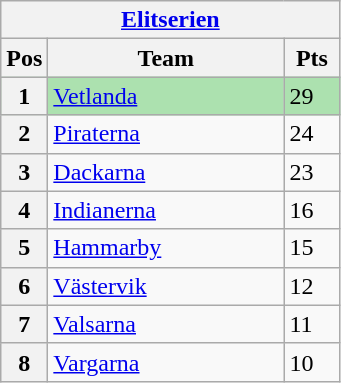<table class="wikitable">
<tr>
<th colspan="3"><a href='#'>Elitserien</a></th>
</tr>
<tr>
<th width=20>Pos</th>
<th width=150>Team</th>
<th width=30>Pts</th>
</tr>
<tr style="background:#ACE1AF;">
<th>1</th>
<td><a href='#'>Vetlanda</a></td>
<td>29</td>
</tr>
<tr>
<th>2</th>
<td><a href='#'>Piraterna</a></td>
<td>24</td>
</tr>
<tr>
<th>3</th>
<td><a href='#'>Dackarna</a></td>
<td>23</td>
</tr>
<tr>
<th>4</th>
<td><a href='#'>Indianerna</a></td>
<td>16</td>
</tr>
<tr>
<th>5</th>
<td><a href='#'>Hammarby</a></td>
<td>15</td>
</tr>
<tr>
<th>6</th>
<td><a href='#'>Västervik</a></td>
<td>12</td>
</tr>
<tr>
<th>7</th>
<td><a href='#'>Valsarna</a></td>
<td>11</td>
</tr>
<tr>
<th>8</th>
<td><a href='#'>Vargarna</a></td>
<td>10</td>
</tr>
</table>
